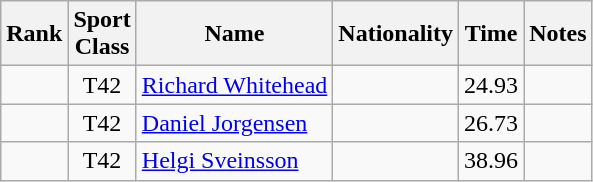<table class="wikitable sortable" style="text-align:center">
<tr>
<th>Rank</th>
<th>Sport<br>Class</th>
<th>Name</th>
<th>Nationality</th>
<th>Time</th>
<th>Notes</th>
</tr>
<tr>
<td></td>
<td>T42</td>
<td align=left><a href='#'>Richard Whitehead</a></td>
<td align=left></td>
<td>24.93</td>
<td></td>
</tr>
<tr>
<td></td>
<td>T42</td>
<td align=left><a href='#'>Daniel Jorgensen</a></td>
<td align=left></td>
<td>26.73</td>
<td></td>
</tr>
<tr>
<td></td>
<td>T42</td>
<td align=left><a href='#'>Helgi Sveinsson</a></td>
<td align=left></td>
<td>38.96</td>
<td></td>
</tr>
</table>
